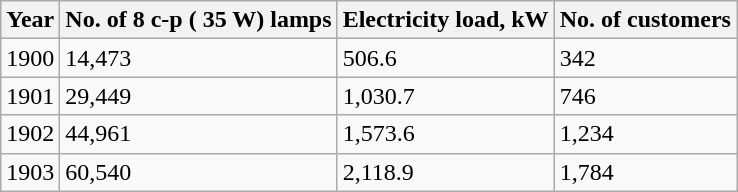<table class="wikitable">
<tr>
<th>Year</th>
<th>No. of 8 c-p ( 35 W) lamps</th>
<th>Electricity load, kW</th>
<th>No. of customers</th>
</tr>
<tr>
<td>1900</td>
<td>14,473</td>
<td>506.6</td>
<td>342</td>
</tr>
<tr>
<td>1901</td>
<td>29,449</td>
<td>1,030.7</td>
<td>746</td>
</tr>
<tr>
<td>1902</td>
<td>44,961</td>
<td>1,573.6</td>
<td>1,234</td>
</tr>
<tr>
<td>1903</td>
<td>60,540</td>
<td>2,118.9</td>
<td>1,784</td>
</tr>
</table>
